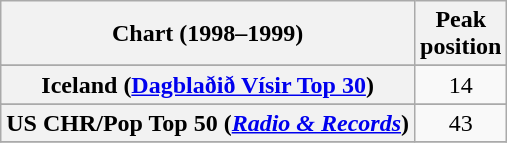<table class="wikitable sortable plainrowheaders">
<tr>
<th>Chart (1998–1999)</th>
<th>Peak<br>position</th>
</tr>
<tr>
</tr>
<tr>
<th scope="row">Iceland (<a href='#'>Dagblaðið Vísir Top 30</a>)</th>
<td align="center">14</td>
</tr>
<tr>
</tr>
<tr>
</tr>
<tr>
</tr>
<tr>
</tr>
<tr>
<th scope="row">US CHR/Pop Top 50 (<em><a href='#'>Radio & Records</a></em>)</th>
<td align="center">43</td>
</tr>
<tr>
</tr>
</table>
